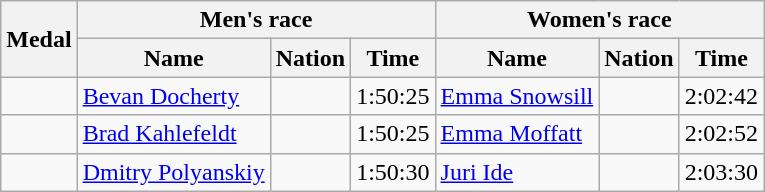<table class="wikitable">
<tr>
<th rowspan="2">Medal</th>
<th colspan="3">Men's race</th>
<th colspan="3">Women's race</th>
</tr>
<tr>
<th>Name</th>
<th>Nation</th>
<th>Time</th>
<th>Name</th>
<th>Nation</th>
<th>Time</th>
</tr>
<tr>
<td align="center"></td>
<td><a href='#'>Bevan Docherty</a></td>
<td></td>
<td>1:50:25</td>
<td><a href='#'>Emma Snowsill</a></td>
<td></td>
<td>2:02:42</td>
</tr>
<tr>
<td align="center"></td>
<td><a href='#'>Brad Kahlefeldt</a></td>
<td></td>
<td>1:50:25</td>
<td><a href='#'>Emma Moffatt</a></td>
<td></td>
<td>2:02:52</td>
</tr>
<tr>
<td align="center"></td>
<td><a href='#'>Dmitry Polyanskiy</a></td>
<td></td>
<td>1:50:30</td>
<td><a href='#'>Juri Ide</a></td>
<td></td>
<td>2:03:30</td>
</tr>
</table>
